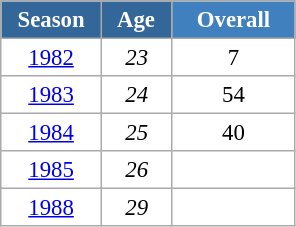<table class="wikitable" style="font-size:95%; text-align:center; border:grey solid 1px; border-collapse:collapse; background:#ffffff;">
<tr>
<th style="background-color:#369; color:white; width:60px;"> Season </th>
<th style="background-color:#369; color:white; width:40px;"> Age </th>
<th style="background-color:#4180be; color:white; width:75px;">Overall</th>
</tr>
<tr>
<td><a href='#'>1982</a></td>
<td><em>23</em></td>
<td>7</td>
</tr>
<tr>
<td><a href='#'>1983</a></td>
<td><em>24</em></td>
<td>54</td>
</tr>
<tr>
<td><a href='#'>1984</a></td>
<td><em>25</em></td>
<td>40</td>
</tr>
<tr>
<td><a href='#'>1985</a></td>
<td><em>26</em></td>
<td></td>
</tr>
<tr>
<td><a href='#'>1988</a></td>
<td><em>29</em></td>
<td></td>
</tr>
</table>
